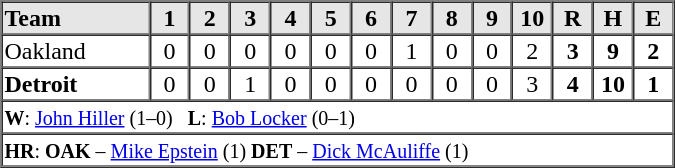<table border=1 cellspacing=0 width=450 style="margin-left:3em;">
<tr style="text-align:center; background-color:#e6e6e6;">
<th align=left width=22%>Team</th>
<th width=6%>1</th>
<th width=6%>2</th>
<th width=6%>3</th>
<th width=6%>4</th>
<th width=6%>5</th>
<th width=6%>6</th>
<th width=6%>7</th>
<th width=6%>8</th>
<th width=6%>9</th>
<th width=6%>10</th>
<th width=6%>R</th>
<th width=6%>H</th>
<th width=6%>E</th>
</tr>
<tr style="text-align:center;">
<td align=left>Oakland</td>
<td>0</td>
<td>0</td>
<td>0</td>
<td>0</td>
<td>0</td>
<td>0</td>
<td>1</td>
<td>0</td>
<td>0</td>
<td>2</td>
<td><strong>3</strong></td>
<td><strong>9</strong></td>
<td><strong>2</strong></td>
</tr>
<tr style="text-align:center;">
<td align=left><strong>Detroit</strong></td>
<td>0</td>
<td>0</td>
<td>1</td>
<td>0</td>
<td>0</td>
<td>0</td>
<td>0</td>
<td>0</td>
<td>0</td>
<td>3</td>
<td><strong>4</strong></td>
<td><strong>10</strong></td>
<td><strong>1</strong></td>
</tr>
<tr style="text-align:left;">
<td colspan=14><small><strong>W</strong>: <a href='#'>John Hiller</a> (1–0)   <strong>L</strong>: <a href='#'>Bob Locker</a> (0–1)  </small></td>
</tr>
<tr style="text-align:left;">
<td colspan=14><small><strong>HR</strong>: <strong>OAK</strong> – <a href='#'>Mike Epstein</a> (1) <strong>DET</strong> – <a href='#'>Dick McAuliffe</a> (1)</small></td>
</tr>
</table>
